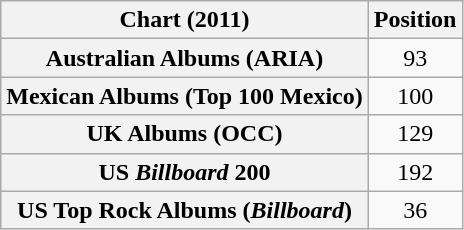<table class="wikitable sortable plainrowheaders">
<tr>
<th scope="col">Chart (2011)</th>
<th scope="col">Position</th>
</tr>
<tr>
<th scope="row">Australian Albums (ARIA)</th>
<td style="text-align:center;">93</td>
</tr>
<tr>
<th scope="row">Mexican Albums (Top 100 Mexico)</th>
<td style="text-align:center;">100</td>
</tr>
<tr>
<th scope="row">UK Albums (OCC)</th>
<td style="text-align:center;">129</td>
</tr>
<tr>
<th scope="row">US <em>Billboard</em> 200</th>
<td style="text-align:center;">192</td>
</tr>
<tr>
<th scope="row">US Top Rock Albums (<em>Billboard</em>)</th>
<td style="text-align:center;">36</td>
</tr>
</table>
